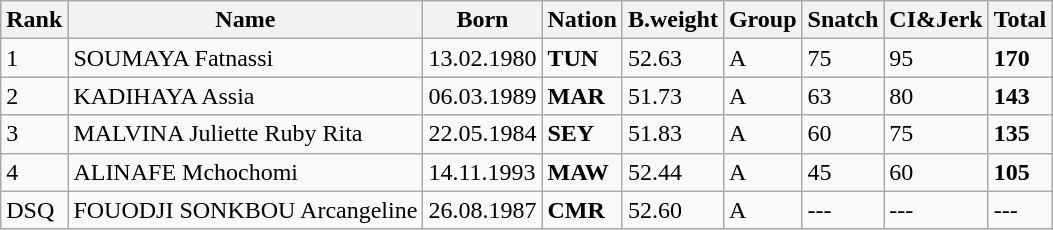<table class="wikitable">
<tr>
<th>Rank</th>
<th>Name</th>
<th>Born</th>
<th>Nation</th>
<th>B.weight</th>
<th>Group</th>
<th>Snatch</th>
<th>CI&Jerk</th>
<th>Total</th>
</tr>
<tr>
<td>1</td>
<td>SOUMAYA Fatnassi</td>
<td>13.02.1980</td>
<td><strong>TUN</strong></td>
<td>52.63</td>
<td>A</td>
<td>75</td>
<td>95</td>
<td><strong>170</strong></td>
</tr>
<tr>
<td>2</td>
<td>KADIHAYA Assia</td>
<td>06.03.1989</td>
<td><strong>MAR</strong></td>
<td>51.73</td>
<td>A</td>
<td>63</td>
<td>80</td>
<td><strong>143</strong></td>
</tr>
<tr>
<td>3</td>
<td>MALVINA Juliette Ruby Rita</td>
<td>22.05.1984</td>
<td><strong>SEY</strong></td>
<td>51.83</td>
<td>A</td>
<td>60</td>
<td>75</td>
<td><strong>135</strong></td>
</tr>
<tr>
<td>4</td>
<td>ALINAFE Mchochomi</td>
<td>14.11.1993</td>
<td><strong>MAW</strong></td>
<td>52.44</td>
<td>A</td>
<td>45</td>
<td>60</td>
<td><strong>105</strong></td>
</tr>
<tr>
<td>DSQ</td>
<td>FOUODJI SONKBOU Arcangeline</td>
<td>26.08.1987</td>
<td><strong>CMR</strong></td>
<td>52.60</td>
<td>A</td>
<td>---</td>
<td>---</td>
<td>---</td>
</tr>
</table>
